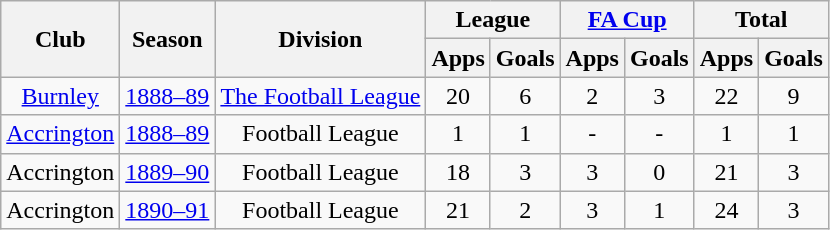<table class="wikitable" style="text-align:center;">
<tr>
<th rowspan="2">Club</th>
<th rowspan="2">Season</th>
<th rowspan="2">Division</th>
<th colspan="2">League</th>
<th colspan="2"><a href='#'>FA Cup</a></th>
<th colspan="2">Total</th>
</tr>
<tr>
<th>Apps</th>
<th>Goals</th>
<th>Apps</th>
<th>Goals</th>
<th>Apps</th>
<th>Goals</th>
</tr>
<tr>
<td><a href='#'>Burnley</a></td>
<td><a href='#'>1888–89</a></td>
<td><a href='#'>The Football League</a></td>
<td>20</td>
<td>6</td>
<td>2</td>
<td>3</td>
<td>22</td>
<td>9</td>
</tr>
<tr>
<td><a href='#'>Accrington</a></td>
<td><a href='#'>1888–89</a></td>
<td>Football League</td>
<td>1</td>
<td>1</td>
<td>-</td>
<td>-</td>
<td>1</td>
<td>1</td>
</tr>
<tr>
<td>Accrington</td>
<td><a href='#'>1889–90</a></td>
<td>Football League</td>
<td>18</td>
<td>3</td>
<td>3</td>
<td>0</td>
<td>21</td>
<td>3</td>
</tr>
<tr>
<td>Accrington</td>
<td><a href='#'>1890–91</a></td>
<td>Football League</td>
<td>21</td>
<td>2</td>
<td>3</td>
<td>1</td>
<td>24</td>
<td>3</td>
</tr>
</table>
